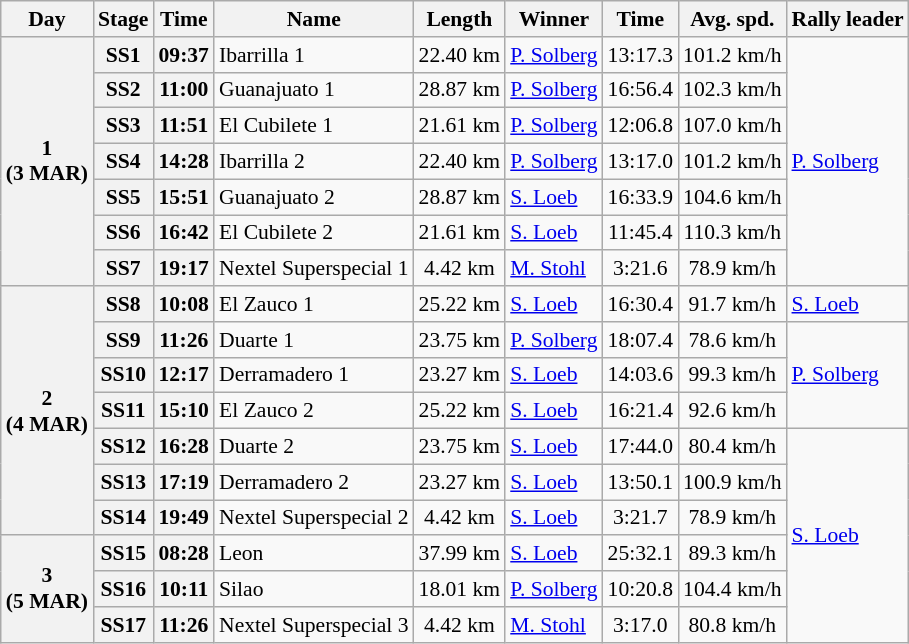<table class="wikitable" style="text-align: center; font-size: 90%; max-width: 950px;">
<tr>
<th>Day</th>
<th>Stage</th>
<th>Time</th>
<th>Name</th>
<th>Length</th>
<th>Winner</th>
<th>Time</th>
<th>Avg. spd.</th>
<th>Rally leader</th>
</tr>
<tr>
<th rowspan=7>1<br> (3 MAR)</th>
<th>SS1</th>
<th>09:37</th>
<td align=left>Ibarrilla 1</td>
<td>22.40 km</td>
<td align=left> <a href='#'>P. Solberg</a></td>
<td>13:17.3</td>
<td>101.2 km/h</td>
<td align=left rowspan=7> <a href='#'>P. Solberg</a></td>
</tr>
<tr>
<th>SS2</th>
<th>11:00</th>
<td align=left>Guanajuato 1</td>
<td>28.87 km</td>
<td align=left> <a href='#'>P. Solberg</a></td>
<td>16:56.4</td>
<td>102.3 km/h</td>
</tr>
<tr>
<th>SS3</th>
<th>11:51</th>
<td align=left>El Cubilete 1</td>
<td>21.61 km</td>
<td align=left> <a href='#'>P. Solberg</a></td>
<td>12:06.8</td>
<td>107.0 km/h</td>
</tr>
<tr>
<th>SS4</th>
<th>14:28</th>
<td align=left>Ibarrilla 2</td>
<td>22.40 km</td>
<td align=left> <a href='#'>P. Solberg</a></td>
<td>13:17.0</td>
<td>101.2 km/h</td>
</tr>
<tr>
<th>SS5</th>
<th>15:51</th>
<td align=left>Guanajuato 2</td>
<td>28.87 km</td>
<td align=left> <a href='#'>S. Loeb</a></td>
<td>16:33.9</td>
<td>104.6 km/h</td>
</tr>
<tr>
<th>SS6</th>
<th>16:42</th>
<td align=left>El Cubilete 2</td>
<td>21.61 km</td>
<td align=left> <a href='#'>S. Loeb</a></td>
<td>11:45.4</td>
<td>110.3 km/h</td>
</tr>
<tr>
<th>SS7</th>
<th>19:17</th>
<td align=left>Nextel Superspecial 1</td>
<td>4.42 km</td>
<td align=left> <a href='#'>M. Stohl</a></td>
<td>3:21.6</td>
<td>78.9 km/h</td>
</tr>
<tr>
<th rowspan=7>2<br> (4 MAR)</th>
<th>SS8</th>
<th>10:08</th>
<td align=left>El Zauco 1</td>
<td>25.22 km</td>
<td align=left> <a href='#'>S. Loeb</a></td>
<td>16:30.4</td>
<td>91.7 km/h</td>
<td align=left> <a href='#'>S. Loeb</a></td>
</tr>
<tr>
<th>SS9</th>
<th>11:26</th>
<td align=left>Duarte 1</td>
<td>23.75 km</td>
<td align=left> <a href='#'>P. Solberg</a></td>
<td>18:07.4</td>
<td>78.6 km/h</td>
<td align=left rowspan=3> <a href='#'>P. Solberg</a></td>
</tr>
<tr>
<th>SS10</th>
<th>12:17</th>
<td align=left>Derramadero 1</td>
<td>23.27 km</td>
<td align=left> <a href='#'>S. Loeb</a></td>
<td>14:03.6</td>
<td>99.3 km/h</td>
</tr>
<tr>
<th>SS11</th>
<th>15:10</th>
<td align=left>El Zauco 2</td>
<td>25.22 km</td>
<td align=left> <a href='#'>S. Loeb</a></td>
<td>16:21.4</td>
<td>92.6 km/h</td>
</tr>
<tr>
<th>SS12</th>
<th>16:28</th>
<td align=left>Duarte 2</td>
<td>23.75 km</td>
<td align=left> <a href='#'>S. Loeb</a></td>
<td>17:44.0</td>
<td>80.4 km/h</td>
<td align=left rowspan=6> <a href='#'>S. Loeb</a></td>
</tr>
<tr>
<th>SS13</th>
<th>17:19</th>
<td align=left>Derramadero 2</td>
<td>23.27 km</td>
<td align=left> <a href='#'>S. Loeb</a></td>
<td>13:50.1</td>
<td>100.9 km/h</td>
</tr>
<tr>
<th>SS14</th>
<th>19:49</th>
<td align=left>Nextel Superspecial 2</td>
<td>4.42 km</td>
<td align=left> <a href='#'>S. Loeb</a></td>
<td>3:21.7</td>
<td>78.9 km/h</td>
</tr>
<tr>
<th rowspan=3>3<br> (5 MAR)</th>
<th>SS15</th>
<th>08:28</th>
<td align=left>Leon</td>
<td>37.99 km</td>
<td align=left> <a href='#'>S. Loeb</a></td>
<td>25:32.1</td>
<td>89.3 km/h</td>
</tr>
<tr>
<th>SS16</th>
<th>10:11</th>
<td align=left>Silao</td>
<td>18.01 km</td>
<td align=left> <a href='#'>P. Solberg</a></td>
<td>10:20.8</td>
<td>104.4 km/h</td>
</tr>
<tr>
<th>SS17</th>
<th>11:26</th>
<td align=left>Nextel Superspecial 3</td>
<td>4.42 km</td>
<td align=left> <a href='#'>M. Stohl</a></td>
<td>3:17.0</td>
<td>80.8 km/h</td>
</tr>
</table>
